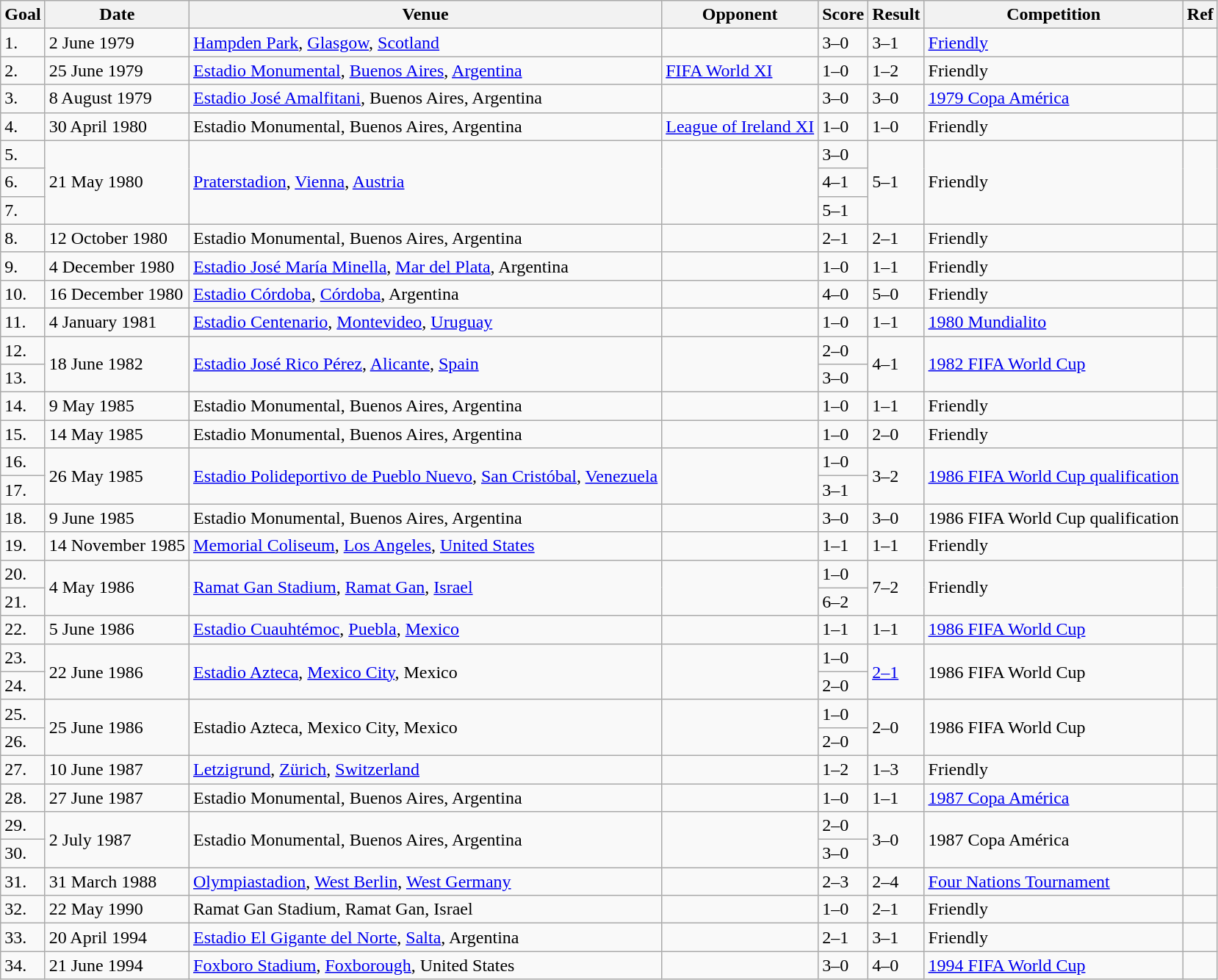<table class="wikitable sortable" style="">
<tr>
<th>Goal</th>
<th>Date</th>
<th>Venue</th>
<th>Opponent</th>
<th>Score</th>
<th>Result</th>
<th>Competition</th>
<th>Ref</th>
</tr>
<tr>
<td>1.</td>
<td>2 June 1979</td>
<td><a href='#'>Hampden Park</a>, <a href='#'>Glasgow</a>, <a href='#'>Scotland</a></td>
<td></td>
<td>3–0</td>
<td>3–1</td>
<td><a href='#'>Friendly</a></td>
<td></td>
</tr>
<tr>
<td>2.</td>
<td>25 June 1979</td>
<td><a href='#'>Estadio Monumental</a>, <a href='#'>Buenos Aires</a>, <a href='#'>Argentina</a></td>
<td> <a href='#'>FIFA World XI</a></td>
<td>1–0</td>
<td>1–2</td>
<td>Friendly</td>
<td></td>
</tr>
<tr>
<td>3.</td>
<td>8 August 1979</td>
<td><a href='#'>Estadio José Amalfitani</a>, Buenos Aires, Argentina</td>
<td></td>
<td>3–0</td>
<td>3–0</td>
<td><a href='#'>1979 Copa América</a></td>
<td></td>
</tr>
<tr>
<td>4.</td>
<td>30 April 1980</td>
<td>Estadio Monumental, Buenos Aires, Argentina</td>
<td> <a href='#'>League of Ireland XI</a></td>
<td>1–0</td>
<td>1–0</td>
<td>Friendly</td>
<td></td>
</tr>
<tr>
<td>5.</td>
<td rowspan="3">21 May 1980</td>
<td rowspan="3"><a href='#'>Praterstadion</a>, <a href='#'>Vienna</a>, <a href='#'>Austria</a></td>
<td rowspan="3"></td>
<td>3–0</td>
<td rowspan="3">5–1</td>
<td rowspan="3">Friendly</td>
<td rowspan="3"></td>
</tr>
<tr>
<td>6.</td>
<td>4–1</td>
</tr>
<tr>
<td>7.</td>
<td>5–1</td>
</tr>
<tr>
<td>8.</td>
<td>12 October 1980</td>
<td>Estadio Monumental, Buenos Aires, Argentina</td>
<td></td>
<td>2–1</td>
<td>2–1</td>
<td>Friendly</td>
<td></td>
</tr>
<tr>
<td>9.</td>
<td>4 December 1980</td>
<td><a href='#'>Estadio José María Minella</a>, <a href='#'>Mar del Plata</a>, Argentina</td>
<td></td>
<td>1–0</td>
<td>1–1</td>
<td>Friendly</td>
<td></td>
</tr>
<tr>
<td>10.</td>
<td>16 December 1980</td>
<td><a href='#'>Estadio Córdoba</a>, <a href='#'>Córdoba</a>, Argentina</td>
<td></td>
<td>4–0</td>
<td>5–0</td>
<td>Friendly</td>
<td></td>
</tr>
<tr>
<td>11.</td>
<td>4 January 1981</td>
<td><a href='#'>Estadio Centenario</a>, <a href='#'>Montevideo</a>, <a href='#'>Uruguay</a></td>
<td></td>
<td>1–0</td>
<td>1–1</td>
<td><a href='#'>1980 Mundialito</a></td>
<td></td>
</tr>
<tr>
<td>12.</td>
<td rowspan="2">18 June 1982</td>
<td rowspan="2"><a href='#'>Estadio José Rico Pérez</a>, <a href='#'>Alicante</a>, <a href='#'>Spain</a></td>
<td rowspan="2"></td>
<td>2–0</td>
<td rowspan="2">4–1</td>
<td rowspan="2"><a href='#'>1982 FIFA World Cup</a></td>
<td rowspan="2"></td>
</tr>
<tr>
<td>13.</td>
<td>3–0</td>
</tr>
<tr>
<td>14.</td>
<td>9 May 1985</td>
<td>Estadio Monumental, Buenos Aires, Argentina</td>
<td></td>
<td>1–0</td>
<td>1–1</td>
<td>Friendly</td>
<td></td>
</tr>
<tr>
<td>15.</td>
<td>14 May 1985</td>
<td>Estadio Monumental, Buenos Aires, Argentina</td>
<td></td>
<td>1–0</td>
<td>2–0</td>
<td>Friendly</td>
<td></td>
</tr>
<tr>
<td>16.</td>
<td rowspan="2">26 May 1985</td>
<td rowspan="2"><a href='#'>Estadio Polideportivo de Pueblo Nuevo</a>, <a href='#'>San Cristóbal</a>, <a href='#'>Venezuela</a></td>
<td rowspan="2"></td>
<td>1–0</td>
<td rowspan="2">3–2</td>
<td rowspan="2"><a href='#'>1986 FIFA World Cup qualification</a></td>
<td rowspan="2"></td>
</tr>
<tr>
<td>17.</td>
<td>3–1</td>
</tr>
<tr>
<td>18.</td>
<td>9 June 1985</td>
<td>Estadio Monumental, Buenos Aires, Argentina</td>
<td></td>
<td>3–0</td>
<td>3–0</td>
<td>1986 FIFA World Cup qualification</td>
<td></td>
</tr>
<tr>
<td>19.</td>
<td>14 November 1985</td>
<td><a href='#'>Memorial Coliseum</a>, <a href='#'>Los Angeles</a>, <a href='#'>United States</a></td>
<td></td>
<td>1–1</td>
<td>1–1</td>
<td>Friendly</td>
<td></td>
</tr>
<tr>
<td>20.</td>
<td rowspan="2">4 May 1986</td>
<td rowspan="2"><a href='#'>Ramat Gan Stadium</a>, <a href='#'>Ramat Gan</a>, <a href='#'>Israel</a></td>
<td rowspan="2"></td>
<td>1–0</td>
<td rowspan="2">7–2</td>
<td rowspan="2">Friendly</td>
<td rowspan="2"></td>
</tr>
<tr>
<td>21.</td>
<td>6–2</td>
</tr>
<tr>
<td>22.</td>
<td>5 June 1986</td>
<td><a href='#'>Estadio Cuauhtémoc</a>, <a href='#'>Puebla</a>, <a href='#'>Mexico</a></td>
<td></td>
<td>1–1</td>
<td>1–1</td>
<td><a href='#'>1986 FIFA World Cup</a></td>
<td></td>
</tr>
<tr>
<td>23.</td>
<td rowspan="2">22 June 1986</td>
<td rowspan="2"><a href='#'>Estadio Azteca</a>, <a href='#'>Mexico City</a>, Mexico</td>
<td rowspan="2"></td>
<td>1–0</td>
<td rowspan="2"><a href='#'>2–1</a></td>
<td rowspan="2">1986 FIFA World Cup</td>
<td rowspan="2"></td>
</tr>
<tr>
<td>24.</td>
<td>2–0</td>
</tr>
<tr>
<td>25.</td>
<td rowspan="2">25 June 1986</td>
<td rowspan="2">Estadio Azteca, Mexico City, Mexico</td>
<td rowspan="2"></td>
<td>1–0</td>
<td rowspan="2">2–0</td>
<td rowspan="2">1986 FIFA World Cup</td>
<td rowspan="2"></td>
</tr>
<tr>
<td>26.</td>
<td>2–0</td>
</tr>
<tr>
<td>27.</td>
<td>10 June 1987</td>
<td><a href='#'>Letzigrund</a>, <a href='#'>Zürich</a>, <a href='#'>Switzerland</a></td>
<td></td>
<td>1–2</td>
<td>1–3</td>
<td>Friendly</td>
<td></td>
</tr>
<tr>
<td>28.</td>
<td>27 June 1987</td>
<td>Estadio Monumental, Buenos Aires, Argentina</td>
<td></td>
<td>1–0</td>
<td>1–1</td>
<td><a href='#'>1987 Copa América</a></td>
<td></td>
</tr>
<tr>
<td>29.</td>
<td rowspan="2">2 July 1987</td>
<td rowspan="2">Estadio Monumental, Buenos Aires, Argentina</td>
<td rowspan="2"></td>
<td>2–0</td>
<td rowspan="2">3–0</td>
<td rowspan="2">1987 Copa América</td>
<td rowspan="2"></td>
</tr>
<tr>
<td>30.</td>
<td>3–0</td>
</tr>
<tr>
<td>31.</td>
<td>31 March 1988</td>
<td><a href='#'>Olympiastadion</a>, <a href='#'>West Berlin</a>, <a href='#'>West Germany</a></td>
<td></td>
<td>2–3</td>
<td>2–4</td>
<td><a href='#'>Four Nations Tournament</a></td>
<td></td>
</tr>
<tr>
<td>32.</td>
<td>22 May 1990</td>
<td>Ramat Gan Stadium, Ramat Gan, Israel</td>
<td></td>
<td>1–0</td>
<td>2–1</td>
<td>Friendly</td>
<td></td>
</tr>
<tr>
<td>33.</td>
<td>20 April 1994</td>
<td><a href='#'>Estadio El Gigante del Norte</a>, <a href='#'>Salta</a>, Argentina</td>
<td></td>
<td>2–1</td>
<td>3–1</td>
<td>Friendly</td>
<td></td>
</tr>
<tr>
<td>34.</td>
<td>21 June 1994</td>
<td><a href='#'>Foxboro Stadium</a>, <a href='#'>Foxborough</a>, United States</td>
<td></td>
<td>3–0</td>
<td>4–0</td>
<td><a href='#'>1994 FIFA World Cup</a></td>
<td></td>
</tr>
</table>
